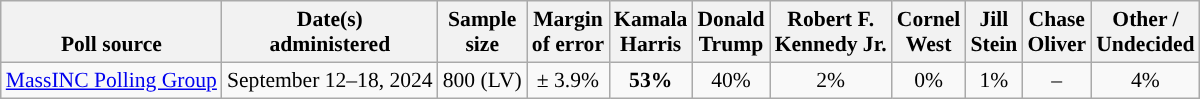<table class="wikitable sortable mw-datatable" style="font-size:90%;text-align:center;line-height:17px">
<tr valign=bottom>
<th>Poll source</th>
<th>Date(s)<br>administered</th>
<th>Sample<br>size</th>
<th>Margin<br>of error</th>
<th class="unsortable">Kamala<br>Harris<br></th>
<th class="unsortable">Donald<br>Trump<br></th>
<th class="unsortable">Robert F.<br>Kennedy Jr.<br></th>
<th class="unsortable">Cornel<br>West<br></th>
<th class="unsortable">Jill<br>Stein<br></th>
<th class="unsortable">Chase<br>Oliver<br></th>
<th class="unsortable">Other /<br>Undecided</th>
</tr>
<tr>
<td style="text-align:left;"><a href='#'>MassINC Polling Group</a></td>
<td data-sort-value="2024-09-18">September 12–18, 2024</td>
<td>800 (LV)</td>
<td>± 3.9%</td>
<td style="color:black;background-color:"><strong>53%</strong></td>
<td>40%</td>
<td>2%</td>
<td>0%</td>
<td>1%</td>
<td>–</td>
<td>4%</td>
</tr>
</table>
